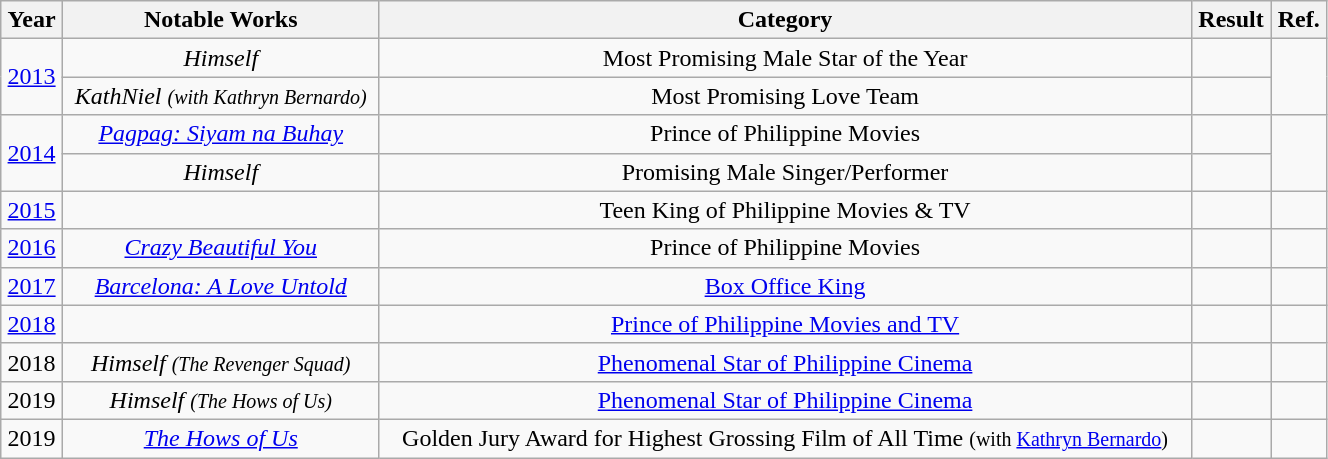<table class="wikitable" style="text-align:center" width=70%>
<tr>
<th>Year</th>
<th>Notable Works</th>
<th>Category</th>
<th>Result</th>
<th>Ref.</th>
</tr>
<tr>
<td rowspan=2><a href='#'>2013</a></td>
<td><em>Himself</em></td>
<td>Most Promising Male Star of the Year</td>
<td></td>
<td rowspan=2></td>
</tr>
<tr>
<td><em>KathNiel <small>(with Kathryn Bernardo)</small></em></td>
<td>Most Promising Love Team</td>
<td></td>
</tr>
<tr>
<td rowspan=2><a href='#'>2014</a></td>
<td><em><a href='#'>Pagpag: Siyam na Buhay</a></em></td>
<td>Prince of Philippine Movies</td>
<td></td>
<td rowspan=2></td>
</tr>
<tr>
<td><em>Himself</em></td>
<td>Promising Male Singer/Performer</td>
<td></td>
</tr>
<tr>
<td><a href='#'>2015</a></td>
<td></td>
<td>Teen King of Philippine Movies & TV</td>
<td></td>
<td></td>
</tr>
<tr>
<td><a href='#'>2016</a></td>
<td><em><a href='#'>Crazy Beautiful You</a></em></td>
<td>Prince of Philippine Movies</td>
<td></td>
<td></td>
</tr>
<tr>
<td><a href='#'>2017</a></td>
<td><em><a href='#'>Barcelona: A Love Untold</a></em></td>
<td><a href='#'>Box Office King</a></td>
<td></td>
<td></td>
</tr>
<tr>
<td><a href='#'>2018</a></td>
<td></td>
<td><a href='#'>Prince of Philippine Movies and TV</a></td>
<td></td>
<td></td>
</tr>
<tr>
<td>2018</td>
<td><em>Himself <small>(The Revenger Squad)</small></em></td>
<td><a href='#'>Phenomenal Star of Philippine Cinema</a></td>
<td></td>
<td></td>
</tr>
<tr>
<td>2019</td>
<td><em>Himself <small>(The Hows of Us)</small></em></td>
<td><a href='#'>Phenomenal Star of Philippine Cinema</a></td>
<td></td>
<td></td>
</tr>
<tr>
<td>2019</td>
<td rowspan=1><em><a href='#'>The Hows of Us</a></em></td>
<td>Golden Jury Award for Highest Grossing Film of All Time <small>(with <a href='#'>Kathryn Bernardo</a>)</small></td>
<td></td>
<td></td>
</tr>
</table>
